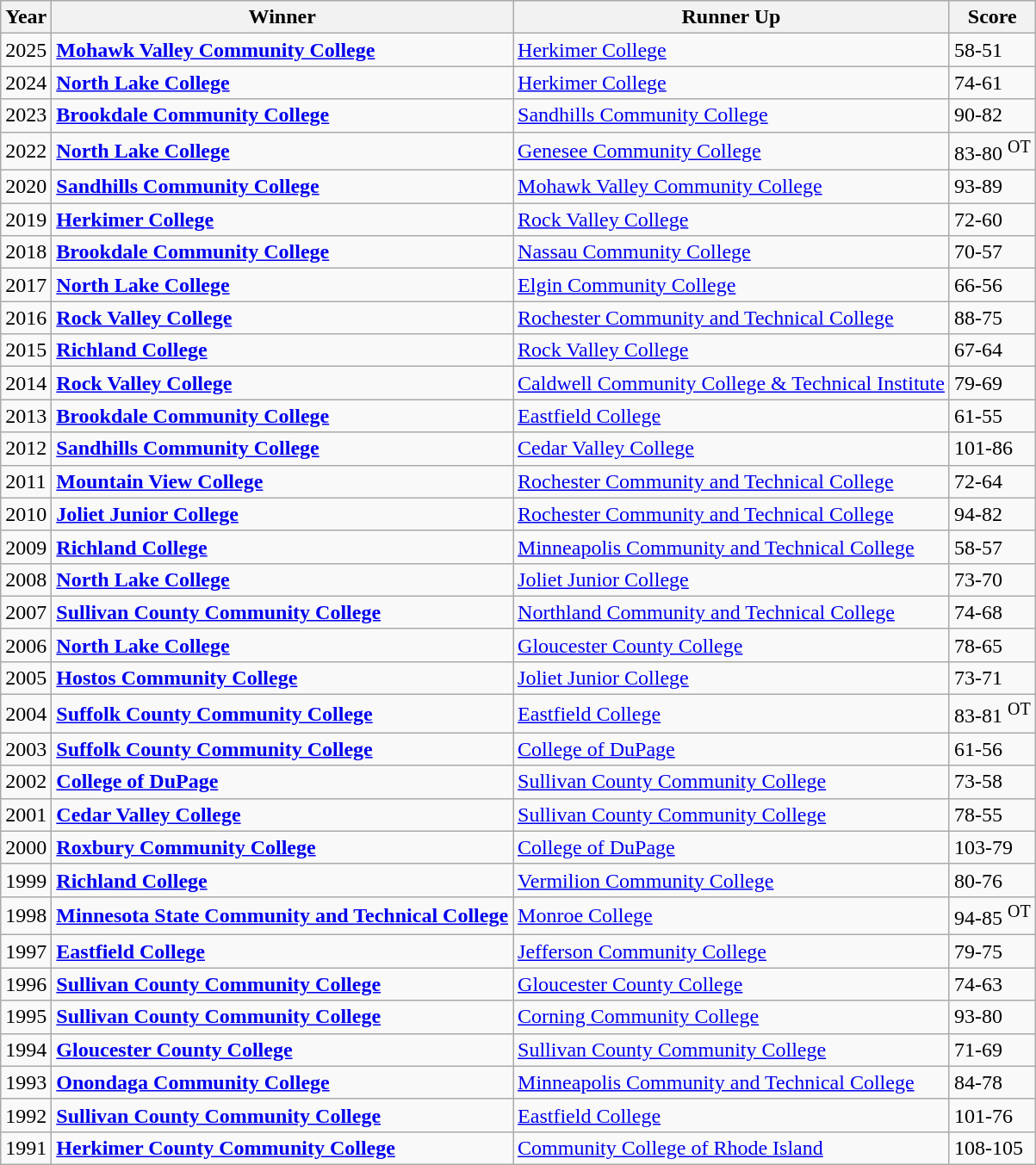<table class="wikitable sortable" font=90%">
<tr>
<th>Year</th>
<th>Winner</th>
<th>Runner Up</th>
<th>Score</th>
</tr>
<tr>
<td>2025</td>
<td><strong><a href='#'>Mohawk Valley Community College</a></strong></td>
<td><a href='#'>Herkimer College</a></td>
<td>58-51</td>
</tr>
<tr>
<td>2024</td>
<td><strong><a href='#'>North Lake College</a></strong></td>
<td><a href='#'>Herkimer College</a></td>
<td>74-61</td>
</tr>
<tr>
<td>2023</td>
<td><strong><a href='#'>Brookdale Community College</a></strong></td>
<td><a href='#'>Sandhills Community College</a></td>
<td>90-82</td>
</tr>
<tr>
<td>2022</td>
<td><strong><a href='#'>North Lake College</a></strong></td>
<td><a href='#'>Genesee Community College</a></td>
<td>83-80 <sup>OT</sup></td>
</tr>
<tr>
<td>2020</td>
<td><strong><a href='#'>Sandhills Community College</a></strong></td>
<td><a href='#'>Mohawk Valley Community College</a></td>
<td>93-89</td>
</tr>
<tr>
<td>2019</td>
<td><strong><a href='#'>Herkimer College</a></strong></td>
<td><a href='#'>Rock Valley College</a></td>
<td>72-60</td>
</tr>
<tr>
<td>2018</td>
<td><strong><a href='#'>Brookdale Community College</a></strong></td>
<td><a href='#'>Nassau Community College</a></td>
<td>70-57</td>
</tr>
<tr>
<td>2017</td>
<td><strong><a href='#'>North Lake College</a></strong></td>
<td><a href='#'>Elgin Community College</a></td>
<td>66-56</td>
</tr>
<tr>
<td>2016</td>
<td><strong><a href='#'>Rock Valley College</a></strong></td>
<td><a href='#'>Rochester Community and Technical College</a></td>
<td>88-75</td>
</tr>
<tr>
<td>2015</td>
<td><strong><a href='#'>Richland College</a></strong></td>
<td><a href='#'>Rock Valley College</a></td>
<td>67-64</td>
</tr>
<tr>
<td>2014</td>
<td><strong><a href='#'>Rock Valley College</a></strong></td>
<td><a href='#'>Caldwell Community College & Technical Institute</a></td>
<td>79-69</td>
</tr>
<tr>
<td>2013</td>
<td><strong><a href='#'>Brookdale Community College</a></strong></td>
<td><a href='#'>Eastfield College</a></td>
<td>61-55</td>
</tr>
<tr>
<td>2012</td>
<td><strong><a href='#'>Sandhills Community College</a></strong></td>
<td><a href='#'>Cedar Valley College</a></td>
<td>101-86</td>
</tr>
<tr>
<td>2011</td>
<td><strong><a href='#'>Mountain View College</a></strong></td>
<td><a href='#'>Rochester Community and Technical College</a></td>
<td>72-64</td>
</tr>
<tr>
<td>2010</td>
<td><strong><a href='#'>Joliet Junior College</a></strong></td>
<td><a href='#'>Rochester Community and Technical College</a></td>
<td>94-82</td>
</tr>
<tr>
<td>2009</td>
<td><strong><a href='#'>Richland College</a></strong></td>
<td><a href='#'>Minneapolis Community and Technical College</a></td>
<td>58-57</td>
</tr>
<tr>
<td>2008</td>
<td><strong><a href='#'>North Lake College</a></strong></td>
<td><a href='#'>Joliet Junior College</a></td>
<td>73-70</td>
</tr>
<tr>
<td>2007</td>
<td><strong><a href='#'>Sullivan County Community College</a></strong></td>
<td><a href='#'>Northland Community and Technical College</a></td>
<td>74-68</td>
</tr>
<tr>
<td>2006</td>
<td><strong><a href='#'>North Lake College</a></strong></td>
<td><a href='#'>Gloucester County College</a></td>
<td>78-65</td>
</tr>
<tr>
<td>2005</td>
<td><strong><a href='#'>Hostos Community College</a></strong></td>
<td><a href='#'>Joliet Junior College</a></td>
<td>73-71</td>
</tr>
<tr>
<td>2004</td>
<td><strong><a href='#'>Suffolk County Community College</a></strong></td>
<td><a href='#'>Eastfield College</a></td>
<td>83-81 <sup>OT</sup></td>
</tr>
<tr>
<td>2003</td>
<td><strong><a href='#'>Suffolk County Community College</a></strong></td>
<td><a href='#'>College of DuPage</a></td>
<td>61-56</td>
</tr>
<tr>
<td>2002</td>
<td><strong><a href='#'>College of DuPage</a></strong></td>
<td><a href='#'>Sullivan County Community College</a></td>
<td>73-58</td>
</tr>
<tr>
<td>2001</td>
<td><strong><a href='#'>Cedar Valley College</a></strong></td>
<td><a href='#'>Sullivan County Community College</a></td>
<td>78-55</td>
</tr>
<tr>
<td>2000</td>
<td><strong><a href='#'>Roxbury Community College</a></strong></td>
<td><a href='#'>College of DuPage</a></td>
<td>103-79</td>
</tr>
<tr>
<td>1999</td>
<td><strong><a href='#'>Richland College</a></strong></td>
<td><a href='#'>Vermilion Community College</a></td>
<td>80-76</td>
</tr>
<tr>
<td>1998</td>
<td><strong><a href='#'>Minnesota State Community and Technical College</a></strong></td>
<td><a href='#'>Monroe College</a></td>
<td>94-85 <sup>OT</sup></td>
</tr>
<tr>
<td>1997</td>
<td><strong><a href='#'>Eastfield College</a></strong></td>
<td><a href='#'>Jefferson Community College</a></td>
<td>79-75</td>
</tr>
<tr>
<td>1996</td>
<td><strong><a href='#'>Sullivan County Community College</a></strong></td>
<td><a href='#'>Gloucester County College</a></td>
<td>74-63</td>
</tr>
<tr>
<td>1995</td>
<td><strong><a href='#'>Sullivan County Community College</a></strong></td>
<td><a href='#'>Corning Community College</a></td>
<td>93-80</td>
</tr>
<tr>
<td>1994</td>
<td><strong><a href='#'>Gloucester County College</a></strong></td>
<td><a href='#'>Sullivan County Community College</a></td>
<td>71-69</td>
</tr>
<tr>
<td>1993</td>
<td><strong><a href='#'>Onondaga Community College</a></strong></td>
<td><a href='#'>Minneapolis Community and Technical College</a></td>
<td>84-78</td>
</tr>
<tr>
<td>1992</td>
<td><strong><a href='#'>Sullivan County Community College</a></strong></td>
<td><a href='#'>Eastfield College</a></td>
<td>101-76</td>
</tr>
<tr>
<td>1991</td>
<td><strong><a href='#'>Herkimer County Community College</a></strong></td>
<td><a href='#'>Community College of Rhode Island</a></td>
<td>108-105</td>
</tr>
</table>
